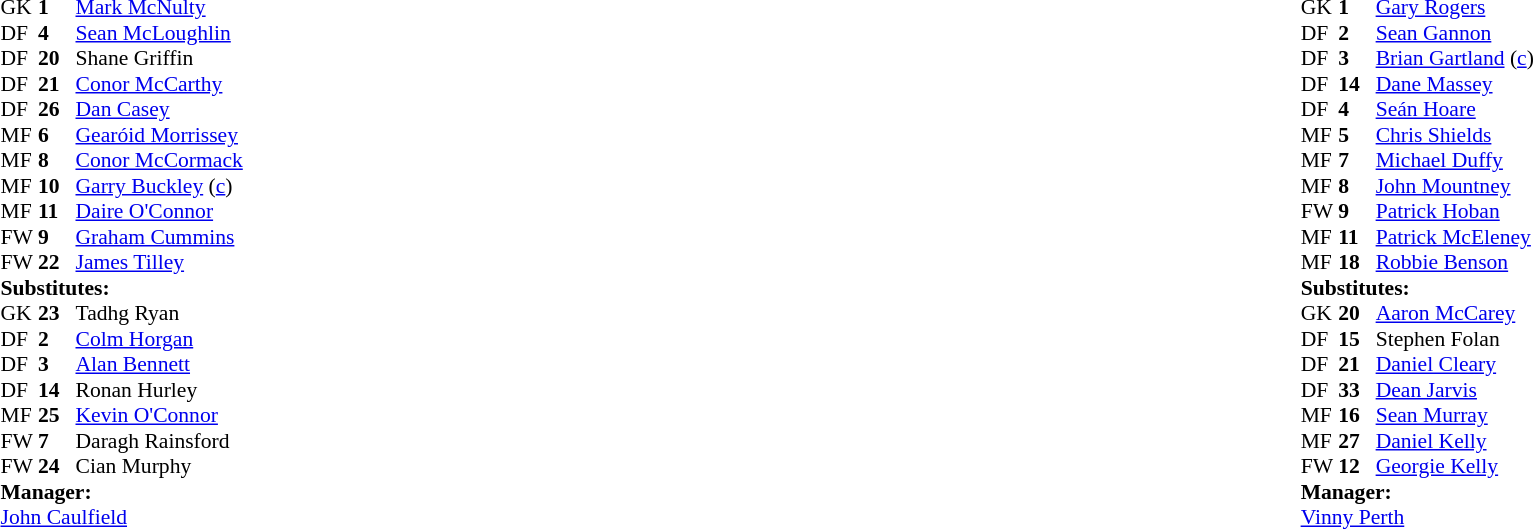<table width="100%">
<tr>
<td valign="top" width="50%"><br><table style="font-size: 90%" cellspacing="0" cellpadding="0">
<tr>
<td colspan="4"></td>
</tr>
<tr>
<th width=25></th>
<th width=25></th>
</tr>
<tr>
<td>GK</td>
<td><strong>1</strong></td>
<td> <a href='#'>Mark McNulty</a></td>
</tr>
<tr>
<td>DF</td>
<td><strong>4</strong></td>
<td> <a href='#'>Sean McLoughlin</a></td>
</tr>
<tr>
<td>DF</td>
<td><strong>20</strong></td>
<td> Shane Griffin</td>
</tr>
<tr>
<td>DF</td>
<td><strong>21</strong></td>
<td> <a href='#'>Conor McCarthy</a></td>
</tr>
<tr>
<td>DF</td>
<td><strong>26</strong></td>
<td> <a href='#'>Dan Casey</a></td>
</tr>
<tr>
<td>MF</td>
<td><strong>6</strong></td>
<td> <a href='#'>Gearóid Morrissey</a></td>
</tr>
<tr>
<td>MF</td>
<td><strong>8</strong></td>
<td> <a href='#'>Conor McCormack</a></td>
<td></td>
<td></td>
</tr>
<tr>
<td>MF</td>
<td><strong>10</strong></td>
<td> <a href='#'>Garry Buckley</a> (<a href='#'>c</a>)</td>
<td></td>
</tr>
<tr>
<td>MF</td>
<td><strong>11</strong></td>
<td> <a href='#'>Daire O'Connor</a></td>
</tr>
<tr>
<td>FW</td>
<td><strong>9</strong></td>
<td> <a href='#'>Graham Cummins</a></td>
</tr>
<tr>
<td>FW</td>
<td><strong>22</strong></td>
<td> <a href='#'>James Tilley</a></td>
<td></td>
</tr>
<tr>
<td colspan=3><strong>Substitutes:</strong></td>
</tr>
<tr>
<td>GK</td>
<td><strong>23</strong></td>
<td> Tadhg Ryan</td>
</tr>
<tr>
<td>DF</td>
<td><strong>2</strong></td>
<td> <a href='#'>Colm Horgan</a></td>
</tr>
<tr>
<td>DF</td>
<td><strong>3</strong></td>
<td> <a href='#'>Alan Bennett</a></td>
</tr>
<tr>
<td>DF</td>
<td><strong>14</strong></td>
<td> Ronan Hurley</td>
</tr>
<tr>
<td>MF</td>
<td><strong>25</strong></td>
<td> <a href='#'>Kevin O'Connor</a></td>
<td></td>
<td></td>
</tr>
<tr>
<td>FW</td>
<td><strong>7</strong></td>
<td> Daragh Rainsford</td>
</tr>
<tr>
<td>FW</td>
<td><strong>24</strong></td>
<td> Cian Murphy</td>
</tr>
<tr>
<td colspan=3><strong>Manager:</strong></td>
</tr>
<tr>
<td colspan=4> <a href='#'>John Caulfield</a></td>
</tr>
</table>
</td>
<td valign="top" width="50%"><br><table style="font-size: 90%" cellspacing="0" cellpadding="0" align=center>
<tr>
<td colspan="4"></td>
</tr>
<tr>
<th width=25></th>
<th width=25></th>
</tr>
<tr>
<td>GK</td>
<td><strong>1</strong></td>
<td> <a href='#'>Gary Rogers</a></td>
</tr>
<tr>
<td>DF</td>
<td><strong>2</strong></td>
<td> <a href='#'>Sean Gannon</a></td>
</tr>
<tr>
<td>DF</td>
<td><strong>3</strong></td>
<td> <a href='#'>Brian Gartland</a> (<a href='#'>c</a>)</td>
</tr>
<tr>
<td>DF</td>
<td><strong>14</strong></td>
<td> <a href='#'>Dane Massey</a></td>
<td></td>
</tr>
<tr>
<td>DF</td>
<td><strong>4</strong></td>
<td> <a href='#'>Seán Hoare</a></td>
</tr>
<tr>
<td>MF</td>
<td><strong>5</strong></td>
<td> <a href='#'>Chris Shields</a></td>
<td></td>
</tr>
<tr>
<td>MF</td>
<td><strong>7</strong></td>
<td> <a href='#'>Michael Duffy</a></td>
</tr>
<tr>
<td>MF</td>
<td><strong>8</strong></td>
<td> <a href='#'>John Mountney</a></td>
</tr>
<tr>
<td>FW</td>
<td><strong>9</strong></td>
<td> <a href='#'>Patrick Hoban</a></td>
<td></td>
<td></td>
</tr>
<tr>
<td>MF</td>
<td><strong>11</strong></td>
<td> <a href='#'>Patrick McEleney</a></td>
<td></td>
<td></td>
</tr>
<tr>
<td>MF</td>
<td><strong>18</strong></td>
<td> <a href='#'>Robbie Benson</a></td>
<td></td>
<td></td>
</tr>
<tr>
<td colspan=3><strong>Substitutes:</strong></td>
</tr>
<tr>
<td>GK</td>
<td><strong>20</strong></td>
<td> <a href='#'>Aaron McCarey</a></td>
</tr>
<tr>
<td>DF</td>
<td><strong>15</strong></td>
<td> Stephen Folan</td>
</tr>
<tr>
<td>DF</td>
<td><strong>21</strong></td>
<td> <a href='#'>Daniel Cleary</a></td>
</tr>
<tr>
<td>DF</td>
<td><strong>33</strong></td>
<td> <a href='#'>Dean Jarvis</a></td>
<td></td>
<td></td>
</tr>
<tr>
<td>MF</td>
<td><strong>16</strong></td>
<td> <a href='#'>Sean Murray</a></td>
<td></td>
<td></td>
</tr>
<tr>
<td>MF</td>
<td><strong>27</strong></td>
<td> <a href='#'>Daniel Kelly</a></td>
</tr>
<tr>
<td>FW</td>
<td><strong>12</strong></td>
<td> <a href='#'>Georgie Kelly</a></td>
<td></td>
<td></td>
</tr>
<tr>
<td colspan=3><strong>Manager:</strong></td>
</tr>
<tr>
<td colspan=4> <a href='#'>Vinny Perth</a></td>
</tr>
</table>
</td>
</tr>
</table>
